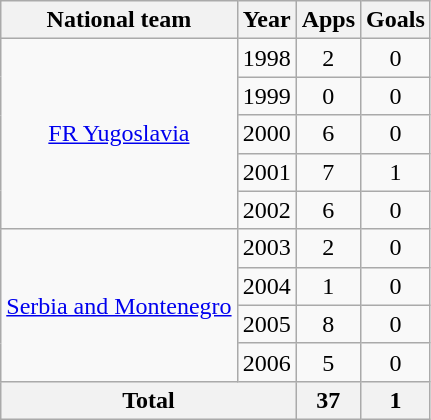<table class="wikitable" style="text-align:center">
<tr>
<th>National team</th>
<th>Year</th>
<th>Apps</th>
<th>Goals</th>
</tr>
<tr>
<td rowspan="5"><a href='#'>FR Yugoslavia</a></td>
<td>1998</td>
<td>2</td>
<td>0</td>
</tr>
<tr>
<td>1999</td>
<td>0</td>
<td>0</td>
</tr>
<tr>
<td>2000</td>
<td>6</td>
<td>0</td>
</tr>
<tr>
<td>2001</td>
<td>7</td>
<td>1</td>
</tr>
<tr>
<td>2002</td>
<td>6</td>
<td>0</td>
</tr>
<tr>
<td rowspan="4"><a href='#'>Serbia and Montenegro</a></td>
<td>2003</td>
<td>2</td>
<td>0</td>
</tr>
<tr>
<td>2004</td>
<td>1</td>
<td>0</td>
</tr>
<tr>
<td>2005</td>
<td>8</td>
<td>0</td>
</tr>
<tr>
<td>2006</td>
<td>5</td>
<td>0</td>
</tr>
<tr>
<th colspan="2">Total</th>
<th>37</th>
<th>1</th>
</tr>
</table>
